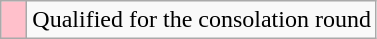<table class=wikitable>
<tr>
<td width=10px bgcolor="pink"></td>
<td>Qualified for the consolation round</td>
</tr>
</table>
